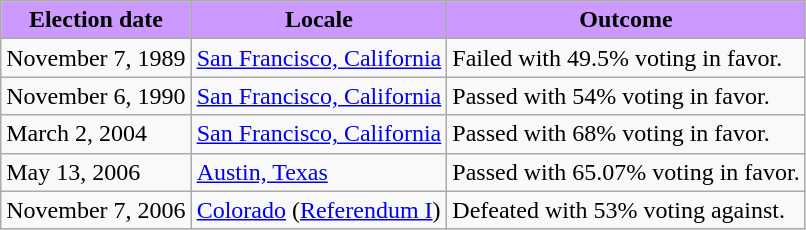<table class="wikitable">
<tr>
<th style="background:#c9f;">Election date</th>
<th style="background:#c9f;">Locale</th>
<th style="background:#c9f;">Outcome</th>
</tr>
<tr>
<td>November 7, 1989</td>
<td><a href='#'>San Francisco, California</a></td>
<td>Failed with 49.5% voting in favor.</td>
</tr>
<tr>
<td>November 6, 1990</td>
<td><a href='#'>San Francisco, California</a></td>
<td>Passed with 54% voting in favor.</td>
</tr>
<tr>
<td>March 2, 2004</td>
<td><a href='#'>San Francisco, California</a></td>
<td>Passed with 68% voting in favor.</td>
</tr>
<tr>
<td>May 13, 2006</td>
<td><a href='#'>Austin, Texas</a></td>
<td>Passed with 65.07% voting in favor.</td>
</tr>
<tr>
<td>November 7, 2006</td>
<td><a href='#'>Colorado</a> (<a href='#'>Referendum I</a>)</td>
<td>Defeated with 53% voting against.</td>
</tr>
</table>
